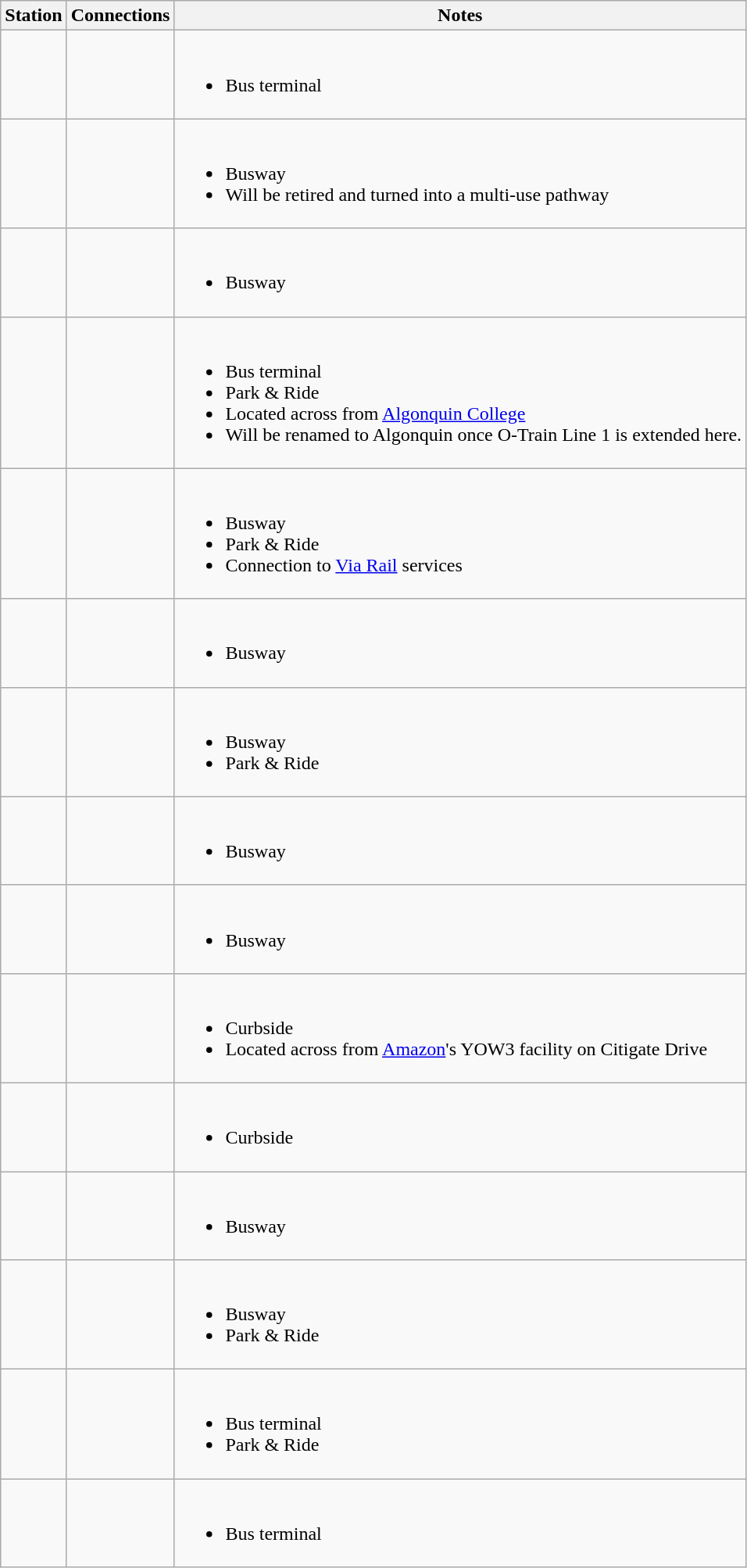<table class="wikitable">
<tr>
<th>Station</th>
<th>Connections</th>
<th>Notes</th>
</tr>
<tr>
<td></td>
<td>     </td>
<td><br><ul><li>Bus terminal</li></ul></td>
</tr>
<tr>
<td></td>
<td>    </td>
<td><br><ul><li>Busway</li><li>Will be retired and turned into a multi-use pathway</li></ul></td>
</tr>
<tr>
<td></td>
<td> </td>
<td><br><ul><li>Busway</li></ul></td>
</tr>
<tr>
<td></td>
<td> </td>
<td><br><ul><li>Bus terminal</li><li>Park & Ride</li><li>Located across from <a href='#'>Algonquin College</a></li><li>Will be renamed to Algonquin once O-Train Line 1 is extended here.</li></ul></td>
</tr>
<tr>
<td></td>
<td> </td>
<td><br><ul><li>Busway</li><li>Park & Ride</li><li>Connection to <a href='#'>Via Rail</a> services</li></ul></td>
</tr>
<tr>
<td></td>
<td></td>
<td><br><ul><li>Busway</li></ul></td>
</tr>
<tr>
<td></td>
<td></td>
<td><br><ul><li>Busway</li><li>Park & Ride</li></ul></td>
</tr>
<tr>
<td></td>
<td>  </td>
<td><br><ul><li>Busway</li></ul></td>
</tr>
<tr>
<td></td>
<td>  </td>
<td><br><ul><li>Busway</li></ul></td>
</tr>
<tr>
<td></td>
<td></td>
<td><br><ul><li>Curbside</li><li>Located across from <a href='#'>Amazon</a>'s YOW3 facility on Citigate Drive</li></ul></td>
</tr>
<tr>
<td></td>
<td></td>
<td><br><ul><li>Curbside</li></ul></td>
</tr>
<tr>
<td></td>
<td> </td>
<td><br><ul><li>Busway</li></ul></td>
</tr>
<tr>
<td></td>
<td>  </td>
<td><br><ul><li>Busway</li><li>Park & Ride</li></ul></td>
</tr>
<tr>
<td></td>
<td> </td>
<td><br><ul><li>Bus terminal</li><li>Park & Ride</li></ul></td>
</tr>
<tr>
<td></td>
<td>   </td>
<td><br><ul><li>Bus terminal</li></ul></td>
</tr>
</table>
